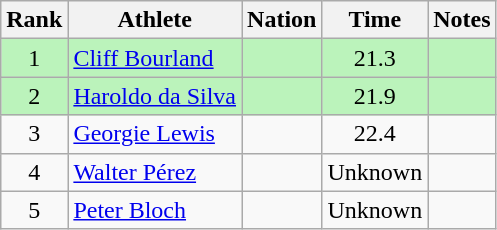<table class="wikitable sortable" style="text-align:center">
<tr>
<th>Rank</th>
<th>Athlete</th>
<th>Nation</th>
<th>Time</th>
<th>Notes</th>
</tr>
<tr bgcolor=#bbf3bb>
<td>1</td>
<td align=left><a href='#'>Cliff Bourland</a></td>
<td align=left></td>
<td>21.3</td>
<td></td>
</tr>
<tr bgcolor=#bbf3bb>
<td>2</td>
<td align=left><a href='#'>Haroldo da Silva</a></td>
<td align=left></td>
<td>21.9</td>
<td></td>
</tr>
<tr>
<td>3</td>
<td align=left><a href='#'>Georgie Lewis</a></td>
<td align=left></td>
<td>22.4</td>
<td></td>
</tr>
<tr>
<td>4</td>
<td align=left><a href='#'>Walter Pérez</a></td>
<td align=left></td>
<td data-sort-value=30.0>Unknown</td>
<td></td>
</tr>
<tr>
<td>5</td>
<td align=left><a href='#'>Peter Bloch</a></td>
<td align=left></td>
<td data-sort-value=30.0>Unknown</td>
<td></td>
</tr>
</table>
